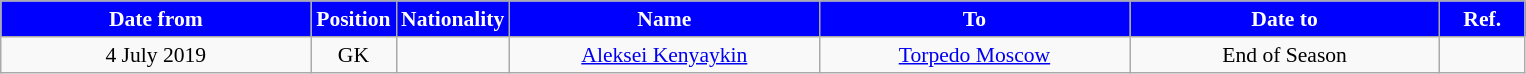<table class="wikitable" style="text-align:center; font-size:90%; ">
<tr>
<th style="background:#0000FF; color:white; width:200px;">Date from</th>
<th style="background:#0000FF; color:white; width:50px;">Position</th>
<th style="background:#0000FF; color:white; width:50px;">Nationality</th>
<th style="background:#0000FF; color:white; width:200px;">Name</th>
<th style="background:#0000FF; color:white; width:200px;">To</th>
<th style="background:#0000FF; color:white; width:200px;">Date to</th>
<th style="background:#0000FF; color:white; width:50px;">Ref.</th>
</tr>
<tr>
<td>4 July 2019</td>
<td>GK</td>
<td></td>
<td><a href='#'>Aleksei Kenyaykin</a></td>
<td><a href='#'>Torpedo Moscow</a></td>
<td>End of Season</td>
<td></td>
</tr>
</table>
